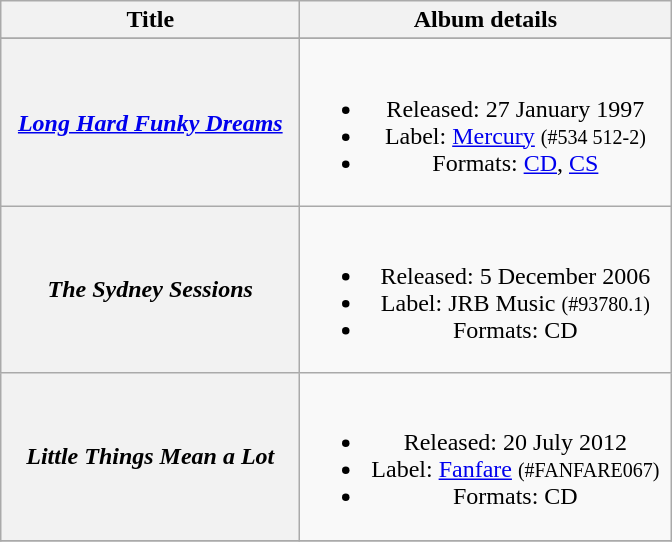<table class="wikitable plainrowheaders" style="text-align:center;">
<tr>
<th scope="col" rowspan="1" style="width:12em;">Title</th>
<th scope="col" rowspan="1" style="width:15em;">Album details</th>
</tr>
<tr>
</tr>
<tr>
<th scope="row"><em><a href='#'>Long Hard Funky Dreams</a></em></th>
<td><br><ul><li>Released: 27 January 1997</li><li>Label: <a href='#'>Mercury</a> <small>(#534 512-2)</small></li><li>Formats: <a href='#'>CD</a>, <a href='#'>CS</a></li></ul></td>
</tr>
<tr>
<th scope="row"><em>The Sydney Sessions</em></th>
<td><br><ul><li>Released: 5 December 2006</li><li>Label: JRB Music <small>(#93780.1)</small></li><li>Formats: CD</li></ul></td>
</tr>
<tr>
<th scope="row"><em>Little Things Mean a Lot</em></th>
<td><br><ul><li>Released: 20 July 2012</li><li>Label: <a href='#'>Fanfare</a> <small>(#FANFARE067)</small></li><li>Formats: CD</li></ul></td>
</tr>
<tr>
</tr>
</table>
